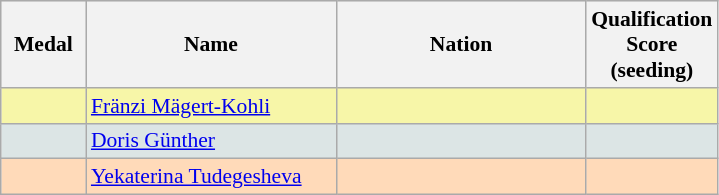<table class=wikitable style="border:1px solid #AAAAAA;font-size:90%">
<tr bgcolor="#E4E4E4">
<th width=50>Medal</th>
<th width=160>Name</th>
<th width=160>Nation</th>
<th width=80>Qualification Score (seeding)</th>
</tr>
<tr bgcolor="#F7F6A8">
<td align="center"></td>
<td><a href='#'>Fränzi Mägert-Kohli</a></td>
<td></td>
<td align="center"></td>
</tr>
<tr bgcolor="#DCE5E5">
<td align="center"></td>
<td><a href='#'>Doris Günther</a></td>
<td></td>
<td align="center"></td>
</tr>
<tr bgcolor="#FFDAB9">
<td align="center"></td>
<td><a href='#'>Yekaterina Tudegesheva</a></td>
<td></td>
<td align="center"></td>
</tr>
</table>
